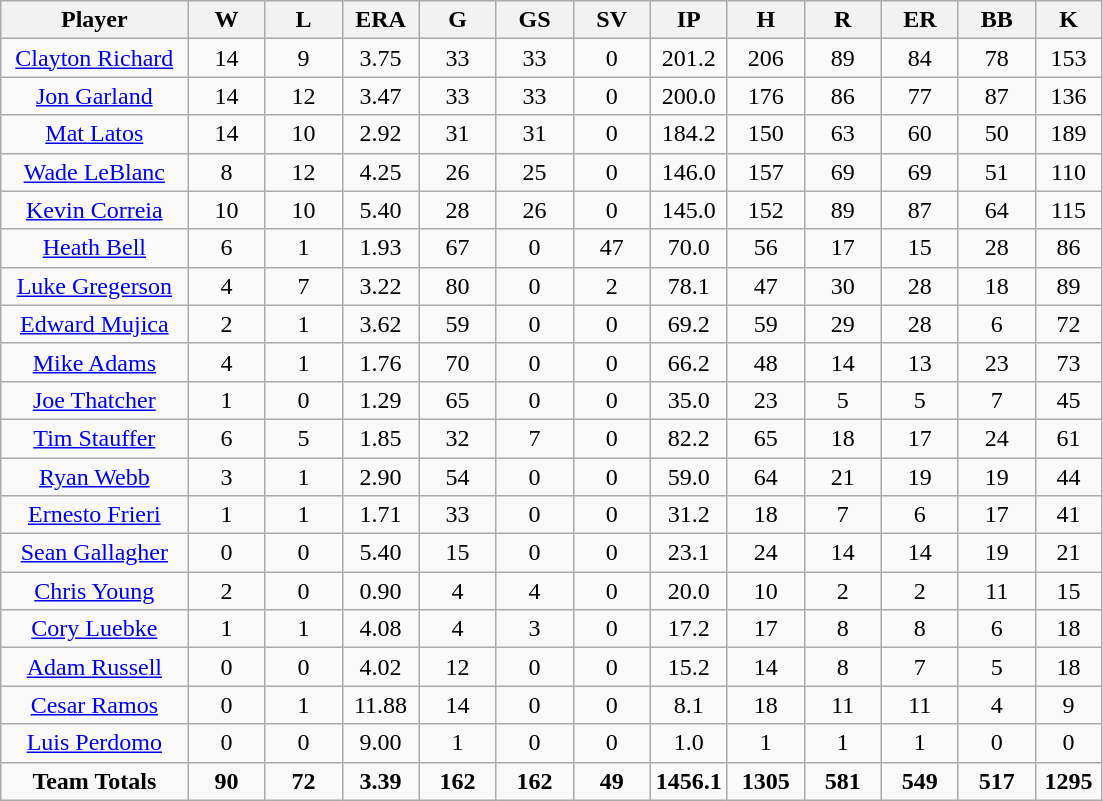<table class="wikitable sortable">
<tr>
<th bgcolor="#DDDDFF" width="17%">Player</th>
<th bgcolor="#DDDDFF" width="7%">W</th>
<th bgcolor="#DDDDFF" width="7%">L</th>
<th bgcolor="#DDDDFF" width="7%">ERA</th>
<th bgcolor="#DDDDFF" width="7%">G</th>
<th bgcolor="#DDDDFF" width="7%">GS</th>
<th bgcolor="#DDDDFF" width="7%">SV</th>
<th bgcolor="#DDDDFF" width="7%">IP</th>
<th bgcolor="#DDDDFF" width="7%">H</th>
<th bgcolor="#DDDDFF" width="7%">R</th>
<th bgcolor="#DDDDFF" width="7%">ER</th>
<th bgcolor="#DDDDFF" width="7%">BB</th>
<th bgcolor="#DDDDFF" width="7%">K</th>
</tr>
<tr align="center">
<td><a href='#'>Clayton Richard</a></td>
<td>14</td>
<td>9</td>
<td>3.75</td>
<td>33</td>
<td>33</td>
<td>0</td>
<td>201.2</td>
<td>206</td>
<td>89</td>
<td>84</td>
<td>78</td>
<td>153</td>
</tr>
<tr align=center>
<td><a href='#'>Jon Garland</a></td>
<td>14</td>
<td>12</td>
<td>3.47</td>
<td>33</td>
<td>33</td>
<td>0</td>
<td>200.0</td>
<td>176</td>
<td>86</td>
<td>77</td>
<td>87</td>
<td>136</td>
</tr>
<tr align=center>
<td><a href='#'>Mat Latos</a></td>
<td>14</td>
<td>10</td>
<td>2.92</td>
<td>31</td>
<td>31</td>
<td>0</td>
<td>184.2</td>
<td>150</td>
<td>63</td>
<td>60</td>
<td>50</td>
<td>189</td>
</tr>
<tr align=center>
<td><a href='#'>Wade LeBlanc</a></td>
<td>8</td>
<td>12</td>
<td>4.25</td>
<td>26</td>
<td>25</td>
<td>0</td>
<td>146.0</td>
<td>157</td>
<td>69</td>
<td>69</td>
<td>51</td>
<td>110</td>
</tr>
<tr align=center>
<td><a href='#'>Kevin Correia</a></td>
<td>10</td>
<td>10</td>
<td>5.40</td>
<td>28</td>
<td>26</td>
<td>0</td>
<td>145.0</td>
<td>152</td>
<td>89</td>
<td>87</td>
<td>64</td>
<td>115</td>
</tr>
<tr align=center>
<td><a href='#'>Heath Bell</a></td>
<td>6</td>
<td>1</td>
<td>1.93</td>
<td>67</td>
<td>0</td>
<td>47</td>
<td>70.0</td>
<td>56</td>
<td>17</td>
<td>15</td>
<td>28</td>
<td>86</td>
</tr>
<tr align=center>
<td><a href='#'>Luke Gregerson</a></td>
<td>4</td>
<td>7</td>
<td>3.22</td>
<td>80</td>
<td>0</td>
<td>2</td>
<td>78.1</td>
<td>47</td>
<td>30</td>
<td>28</td>
<td>18</td>
<td>89</td>
</tr>
<tr align=center>
<td><a href='#'>Edward Mujica</a></td>
<td>2</td>
<td>1</td>
<td>3.62</td>
<td>59</td>
<td>0</td>
<td>0</td>
<td>69.2</td>
<td>59</td>
<td>29</td>
<td>28</td>
<td>6</td>
<td>72</td>
</tr>
<tr align=center>
<td><a href='#'>Mike Adams</a></td>
<td>4</td>
<td>1</td>
<td>1.76</td>
<td>70</td>
<td>0</td>
<td>0</td>
<td>66.2</td>
<td>48</td>
<td>14</td>
<td>13</td>
<td>23</td>
<td>73</td>
</tr>
<tr align=center>
<td><a href='#'>Joe Thatcher</a></td>
<td>1</td>
<td>0</td>
<td>1.29</td>
<td>65</td>
<td>0</td>
<td>0</td>
<td>35.0</td>
<td>23</td>
<td>5</td>
<td>5</td>
<td>7</td>
<td>45</td>
</tr>
<tr align=center>
<td><a href='#'>Tim Stauffer</a></td>
<td>6</td>
<td>5</td>
<td>1.85</td>
<td>32</td>
<td>7</td>
<td>0</td>
<td>82.2</td>
<td>65</td>
<td>18</td>
<td>17</td>
<td>24</td>
<td>61</td>
</tr>
<tr align=center>
<td><a href='#'>Ryan Webb</a></td>
<td>3</td>
<td>1</td>
<td>2.90</td>
<td>54</td>
<td>0</td>
<td>0</td>
<td>59.0</td>
<td>64</td>
<td>21</td>
<td>19</td>
<td>19</td>
<td>44</td>
</tr>
<tr align=center>
<td><a href='#'>Ernesto Frieri</a></td>
<td>1</td>
<td>1</td>
<td>1.71</td>
<td>33</td>
<td>0</td>
<td>0</td>
<td>31.2</td>
<td>18</td>
<td>7</td>
<td>6</td>
<td>17</td>
<td>41</td>
</tr>
<tr align=center>
<td><a href='#'>Sean Gallagher</a></td>
<td>0</td>
<td>0</td>
<td>5.40</td>
<td>15</td>
<td>0</td>
<td>0</td>
<td>23.1</td>
<td>24</td>
<td>14</td>
<td>14</td>
<td>19</td>
<td>21</td>
</tr>
<tr align=center>
<td><a href='#'>Chris Young</a></td>
<td>2</td>
<td>0</td>
<td>0.90</td>
<td>4</td>
<td>4</td>
<td>0</td>
<td>20.0</td>
<td>10</td>
<td>2</td>
<td>2</td>
<td>11</td>
<td>15</td>
</tr>
<tr align=center>
<td><a href='#'>Cory Luebke</a></td>
<td>1</td>
<td>1</td>
<td>4.08</td>
<td>4</td>
<td>3</td>
<td>0</td>
<td>17.2</td>
<td>17</td>
<td>8</td>
<td>8</td>
<td>6</td>
<td>18</td>
</tr>
<tr align=center>
<td><a href='#'>Adam Russell</a></td>
<td>0</td>
<td>0</td>
<td>4.02</td>
<td>12</td>
<td>0</td>
<td>0</td>
<td>15.2</td>
<td>14</td>
<td>8</td>
<td>7</td>
<td>5</td>
<td>18</td>
</tr>
<tr align=center>
<td><a href='#'>Cesar Ramos</a></td>
<td>0</td>
<td>1</td>
<td>11.88</td>
<td>14</td>
<td>0</td>
<td>0</td>
<td>8.1</td>
<td>18</td>
<td>11</td>
<td>11</td>
<td>4</td>
<td>9</td>
</tr>
<tr align=center>
<td><a href='#'>Luis Perdomo</a></td>
<td>0</td>
<td>0</td>
<td>9.00</td>
<td>1</td>
<td>0</td>
<td>0</td>
<td>1.0</td>
<td>1</td>
<td>1</td>
<td>1</td>
<td>0</td>
<td>0</td>
</tr>
<tr align=center>
<td><strong>Team Totals</strong></td>
<td><strong>90</strong></td>
<td><strong>72</strong></td>
<td><strong>3.39</strong></td>
<td><strong>162</strong></td>
<td><strong>162</strong></td>
<td><strong>49</strong></td>
<td><strong>1456.1</strong></td>
<td><strong>1305</strong></td>
<td><strong>581</strong></td>
<td><strong>549</strong></td>
<td><strong>517</strong></td>
<td><strong>1295</strong></td>
</tr>
</table>
